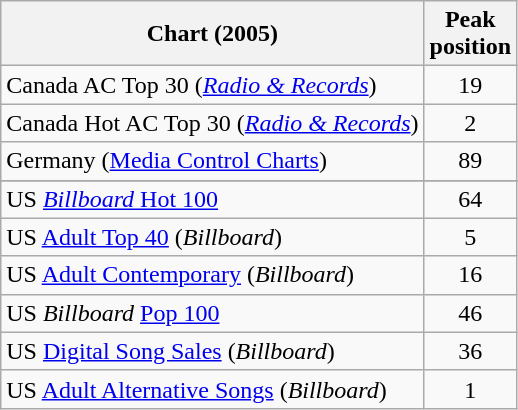<table class="wikitable sortable">
<tr>
<th>Chart (2005)</th>
<th>Peak<br>position</th>
</tr>
<tr>
<td align="left">Canada AC Top 30 (<em><a href='#'>Radio & Records</a></em>)</td>
<td align="center">19</td>
</tr>
<tr>
<td align="left">Canada Hot AC Top 30 (<em><a href='#'>Radio & Records</a></em>)</td>
<td align="center">2</td>
</tr>
<tr>
<td>Germany (<a href='#'>Media Control Charts</a>)</td>
<td align="center">89</td>
</tr>
<tr>
</tr>
<tr>
</tr>
<tr>
</tr>
<tr>
<td>US <a href='#'><em>Billboard</em> Hot 100</a></td>
<td align="center">64</td>
</tr>
<tr>
<td>US <a href='#'>Adult Top 40</a> (<em>Billboard</em>)</td>
<td align="center">5</td>
</tr>
<tr>
<td>US <a href='#'>Adult Contemporary</a> (<em>Billboard</em>)</td>
<td align="center">16</td>
</tr>
<tr>
<td>US <em>Billboard</em> <a href='#'>Pop 100</a></td>
<td align="center">46</td>
</tr>
<tr>
<td>US <a href='#'>Digital Song Sales</a> (<em>Billboard</em>)</td>
<td align="center">36</td>
</tr>
<tr>
<td>US <a href='#'>Adult Alternative Songs</a> (<em>Billboard</em>)</td>
<td align="center">1</td>
</tr>
</table>
